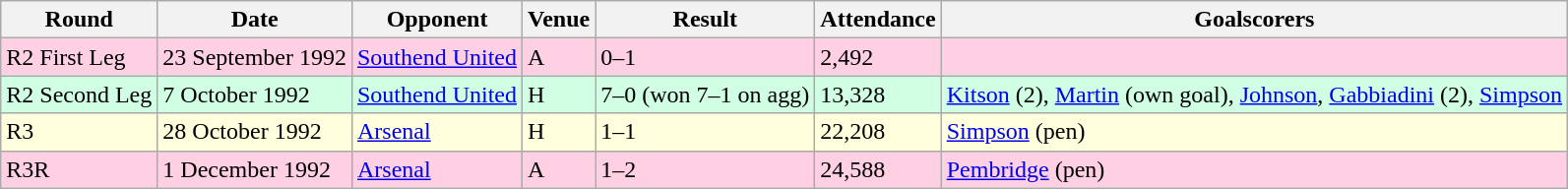<table class="wikitable">
<tr>
<th>Round</th>
<th>Date</th>
<th>Opponent</th>
<th>Venue</th>
<th>Result</th>
<th>Attendance</th>
<th>Goalscorers</th>
</tr>
<tr style="background-color: #ffd0e3;">
<td>R2 First Leg</td>
<td>23 September 1992</td>
<td><a href='#'>Southend United</a></td>
<td>A</td>
<td>0–1</td>
<td>2,492</td>
<td></td>
</tr>
<tr style="background-color: #d0ffe3;">
<td>R2 Second Leg</td>
<td>7 October 1992</td>
<td><a href='#'>Southend United</a></td>
<td>H</td>
<td>7–0 (won 7–1 on agg)</td>
<td>13,328</td>
<td><a href='#'>Kitson</a> (2), <a href='#'>Martin</a> (own goal), <a href='#'>Johnson</a>, <a href='#'>Gabbiadini</a> (2), <a href='#'>Simpson</a></td>
</tr>
<tr style="background-color: #ffffdd;">
<td>R3</td>
<td>28 October 1992</td>
<td><a href='#'>Arsenal</a></td>
<td>H</td>
<td>1–1</td>
<td>22,208</td>
<td><a href='#'>Simpson</a> (pen)</td>
</tr>
<tr style="background-color: #ffd0e3;">
<td>R3R</td>
<td>1 December 1992</td>
<td><a href='#'>Arsenal</a></td>
<td>A</td>
<td>1–2</td>
<td>24,588</td>
<td><a href='#'>Pembridge</a> (pen)</td>
</tr>
</table>
